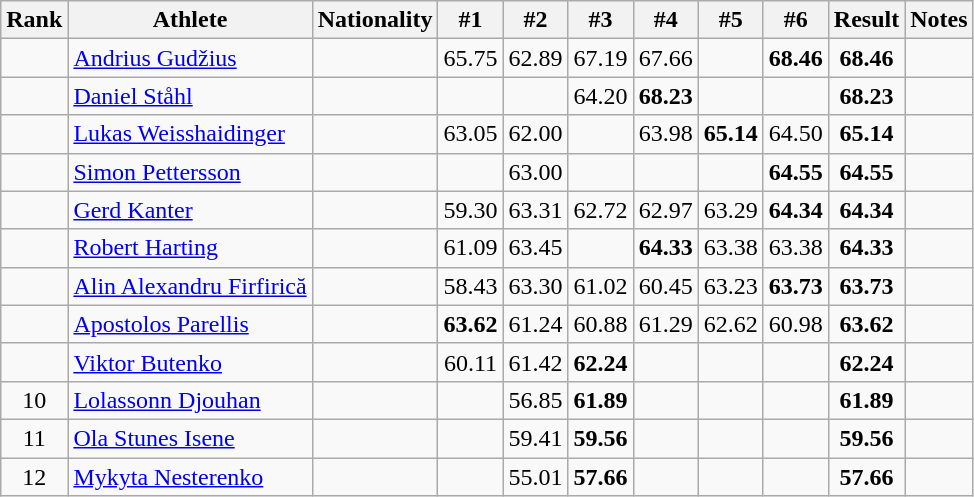<table class="wikitable sortable" style="text-align:center">
<tr>
<th>Rank</th>
<th>Athlete</th>
<th>Nationality</th>
<th>#1</th>
<th>#2</th>
<th>#3</th>
<th>#4</th>
<th>#5</th>
<th>#6</th>
<th>Result</th>
<th>Notes</th>
</tr>
<tr>
<td></td>
<td align="left"><a href='#'>Andrius Gudžius</a></td>
<td align=left></td>
<td>65.75</td>
<td>62.89</td>
<td>67.19</td>
<td>67.66</td>
<td></td>
<td><strong>68.46</strong></td>
<td><strong>68.46</strong></td>
<td></td>
</tr>
<tr>
<td></td>
<td align="left"><a href='#'>Daniel Ståhl</a></td>
<td align=left></td>
<td></td>
<td></td>
<td>64.20</td>
<td><strong>68.23</strong></td>
<td></td>
<td></td>
<td><strong>68.23</strong></td>
<td></td>
</tr>
<tr>
<td></td>
<td align=left><a href='#'>Lukas Weisshaidinger</a></td>
<td align=left></td>
<td>63.05</td>
<td>62.00</td>
<td></td>
<td>63.98</td>
<td><strong>65.14</strong></td>
<td>64.50</td>
<td><strong>65.14</strong></td>
<td></td>
</tr>
<tr>
<td></td>
<td align=left><a href='#'>Simon Pettersson</a></td>
<td align=left></td>
<td></td>
<td>63.00</td>
<td></td>
<td></td>
<td></td>
<td><strong>64.55</strong></td>
<td><strong>64.55</strong></td>
<td></td>
</tr>
<tr>
<td></td>
<td align=left><a href='#'>Gerd Kanter</a></td>
<td align=left></td>
<td>59.30</td>
<td>63.31</td>
<td>62.72</td>
<td>62.97</td>
<td>63.29</td>
<td><strong>64.34</strong></td>
<td><strong>64.34</strong></td>
<td></td>
</tr>
<tr>
<td></td>
<td align=left><a href='#'>Robert Harting</a></td>
<td align=left></td>
<td>61.09</td>
<td>63.45</td>
<td></td>
<td><strong>64.33</strong></td>
<td>63.38</td>
<td>63.38</td>
<td><strong>64.33</strong></td>
<td></td>
</tr>
<tr>
<td></td>
<td align=left><a href='#'>Alin Alexandru Firfirică</a></td>
<td align=left></td>
<td>58.43</td>
<td>63.30</td>
<td>61.02</td>
<td>60.45</td>
<td>63.23</td>
<td><strong>63.73</strong></td>
<td><strong>63.73</strong></td>
<td></td>
</tr>
<tr>
<td></td>
<td align=left><a href='#'>Apostolos Parellis</a></td>
<td align=left></td>
<td><strong>63.62</strong></td>
<td>61.24</td>
<td>60.88</td>
<td>61.29</td>
<td>62.62</td>
<td>60.98</td>
<td><strong>63.62</strong></td>
<td></td>
</tr>
<tr>
<td></td>
<td align=left><a href='#'>Viktor Butenko</a></td>
<td align=left></td>
<td>60.11</td>
<td>61.42</td>
<td><strong>62.24</strong></td>
<td></td>
<td></td>
<td></td>
<td><strong>62.24</strong></td>
<td></td>
</tr>
<tr>
<td>10</td>
<td align=left><a href='#'>Lolassonn Djouhan</a></td>
<td align=left></td>
<td></td>
<td>56.85</td>
<td><strong>61.89</strong></td>
<td></td>
<td></td>
<td></td>
<td><strong>61.89</strong></td>
<td></td>
</tr>
<tr>
<td>11</td>
<td align=left><a href='#'>Ola Stunes Isene</a></td>
<td align=left></td>
<td></td>
<td>59.41</td>
<td><strong>59.56</strong></td>
<td></td>
<td></td>
<td></td>
<td><strong>59.56</strong></td>
<td></td>
</tr>
<tr>
<td>12</td>
<td align=left><a href='#'>Mykyta Nesterenko</a></td>
<td align=left></td>
<td></td>
<td>55.01</td>
<td><strong>57.66</strong></td>
<td></td>
<td></td>
<td></td>
<td><strong>57.66</strong></td>
<td></td>
</tr>
</table>
